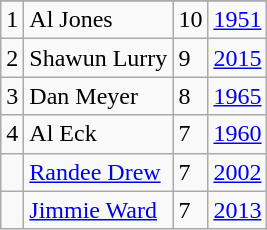<table class="wikitable">
<tr>
</tr>
<tr>
<td>1</td>
<td>Al Jones</td>
<td>10</td>
<td><a href='#'>1951</a></td>
</tr>
<tr>
<td>2</td>
<td>Shawun Lurry</td>
<td>9</td>
<td><a href='#'>2015</a></td>
</tr>
<tr>
<td>3</td>
<td>Dan Meyer</td>
<td>8</td>
<td><a href='#'>1965</a></td>
</tr>
<tr>
<td>4</td>
<td>Al Eck</td>
<td>7</td>
<td><a href='#'>1960</a></td>
</tr>
<tr>
<td></td>
<td><a href='#'>Randee Drew</a></td>
<td>7</td>
<td><a href='#'>2002</a></td>
</tr>
<tr>
<td></td>
<td><a href='#'>Jimmie Ward</a></td>
<td>7</td>
<td><a href='#'>2013</a></td>
</tr>
</table>
